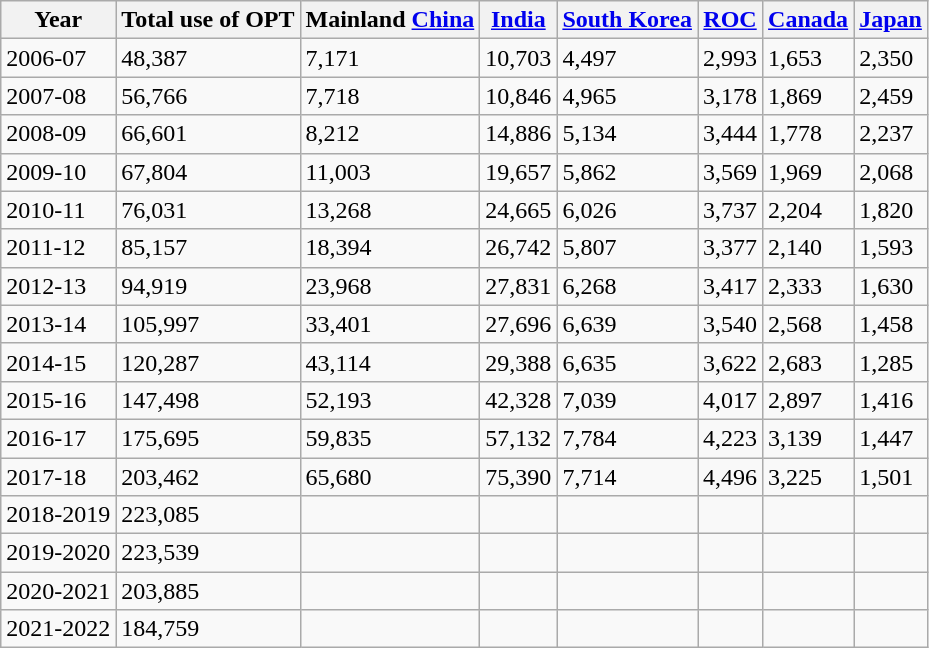<table class="wikitable sortable" border="1">
<tr>
<th>Year</th>
<th>Total use of OPT</th>
<th>Mainland <a href='#'>China</a></th>
<th><a href='#'>India</a></th>
<th><a href='#'>South Korea</a></th>
<th><a href='#'>ROC</a></th>
<th><a href='#'>Canada</a></th>
<th><a href='#'>Japan</a></th>
</tr>
<tr>
<td>2006-07</td>
<td>48,387</td>
<td>7,171</td>
<td>10,703</td>
<td>4,497</td>
<td>2,993</td>
<td>1,653</td>
<td>2,350</td>
</tr>
<tr>
<td>2007-08</td>
<td>56,766</td>
<td>7,718</td>
<td>10,846</td>
<td>4,965</td>
<td>3,178</td>
<td>1,869</td>
<td>2,459</td>
</tr>
<tr>
<td>2008-09</td>
<td>66,601</td>
<td>8,212</td>
<td>14,886</td>
<td>5,134</td>
<td>3,444</td>
<td>1,778</td>
<td>2,237</td>
</tr>
<tr>
<td>2009-10</td>
<td>67,804</td>
<td>11,003</td>
<td>19,657</td>
<td>5,862</td>
<td>3,569</td>
<td>1,969</td>
<td>2,068</td>
</tr>
<tr>
<td>2010-11</td>
<td>76,031</td>
<td>13,268</td>
<td>24,665</td>
<td>6,026</td>
<td>3,737</td>
<td>2,204</td>
<td>1,820</td>
</tr>
<tr>
<td>2011-12</td>
<td>85,157</td>
<td>18,394</td>
<td>26,742</td>
<td>5,807</td>
<td>3,377</td>
<td>2,140</td>
<td>1,593</td>
</tr>
<tr>
<td>2012-13</td>
<td>94,919</td>
<td>23,968</td>
<td>27,831</td>
<td>6,268</td>
<td>3,417</td>
<td>2,333</td>
<td>1,630</td>
</tr>
<tr>
<td>2013-14</td>
<td>105,997</td>
<td>33,401</td>
<td>27,696</td>
<td>6,639</td>
<td>3,540</td>
<td>2,568</td>
<td>1,458</td>
</tr>
<tr>
<td>2014-15</td>
<td>120,287</td>
<td>43,114</td>
<td>29,388</td>
<td>6,635</td>
<td>3,622</td>
<td>2,683</td>
<td>1,285</td>
</tr>
<tr>
<td>2015-16</td>
<td>147,498</td>
<td>52,193</td>
<td>42,328</td>
<td>7,039</td>
<td>4,017</td>
<td>2,897</td>
<td>1,416</td>
</tr>
<tr>
<td>2016-17</td>
<td>175,695</td>
<td>59,835</td>
<td>57,132</td>
<td>7,784</td>
<td>4,223</td>
<td>3,139</td>
<td>1,447</td>
</tr>
<tr>
<td>2017-18</td>
<td>203,462</td>
<td>65,680</td>
<td>75,390</td>
<td>7,714</td>
<td>4,496</td>
<td>3,225</td>
<td>1,501</td>
</tr>
<tr>
<td>2018-2019</td>
<td>223,085</td>
<td></td>
<td></td>
<td></td>
<td></td>
<td></td>
<td></td>
</tr>
<tr>
<td>2019-2020</td>
<td>223,539</td>
<td></td>
<td></td>
<td></td>
<td></td>
<td></td>
<td></td>
</tr>
<tr>
<td>2020-2021</td>
<td>203,885</td>
<td></td>
<td></td>
<td></td>
<td></td>
<td></td>
<td></td>
</tr>
<tr>
<td>2021-2022</td>
<td>184,759</td>
<td></td>
<td></td>
<td></td>
<td></td>
<td></td>
<td></td>
</tr>
</table>
